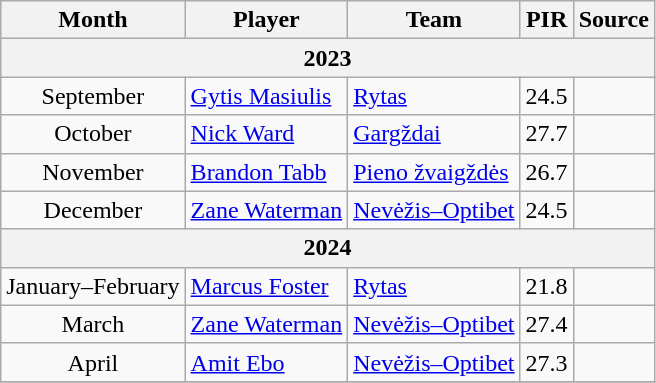<table class="wikitable sortable" style="text-align: center">
<tr>
<th>Month</th>
<th>Player</th>
<th>Team</th>
<th>PIR</th>
<th>Source</th>
</tr>
<tr>
<th colspan=5>2023</th>
</tr>
<tr>
<td>September</td>
<td align="left"> <a href='#'>Gytis Masiulis</a></td>
<td align="left"><a href='#'>Rytas</a></td>
<td>24.5</td>
<td></td>
</tr>
<tr>
<td>October</td>
<td align="left"> <a href='#'>Nick Ward</a></td>
<td align="left"><a href='#'>Gargždai</a></td>
<td>27.7</td>
<td></td>
</tr>
<tr>
<td>November</td>
<td align="left"> <a href='#'>Brandon Tabb</a></td>
<td align="left"><a href='#'>Pieno žvaigždės</a></td>
<td>26.7</td>
<td></td>
</tr>
<tr>
<td>December</td>
<td align="left"> <a href='#'>Zane Waterman</a></td>
<td align="left"><a href='#'>Nevėžis–Optibet</a></td>
<td>24.5</td>
<td></td>
</tr>
<tr>
<th colspan=5>2024</th>
</tr>
<tr>
<td>January–February</td>
<td align="left"> <a href='#'>Marcus Foster</a></td>
<td align="left"><a href='#'>Rytas</a></td>
<td>21.8</td>
<td></td>
</tr>
<tr>
<td>March</td>
<td align="left"> <a href='#'>Zane Waterman</a></td>
<td align="left"><a href='#'>Nevėžis–Optibet</a></td>
<td>27.4</td>
<td></td>
</tr>
<tr>
<td>April</td>
<td align="left"> <a href='#'>Amit Ebo</a></td>
<td align="left"><a href='#'>Nevėžis–Optibet</a></td>
<td>27.3</td>
<td></td>
</tr>
<tr>
</tr>
</table>
